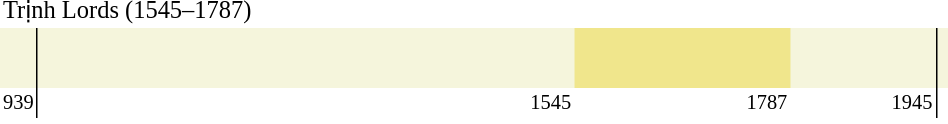<table width="50%" cellpadding="2" cellspacing="0" style="text-align: right; font-size: 85%; border-bottom: 4px solid #FFFFFF">
<tr>
<td colspan="4" align="left"><big> Trịnh Lords (1545–1787)</big></td>
</tr>
<tr style="background-color: #F5F5DC; height:40px;">
<td width="10" style="border-right: 1px solid #000000"> </td>
<td width="60%"> </td>
<td width="24%" style="background:#F0E68C"> </td>
<td width="16%"> </td>
<td width="10" style="border-left: 1px solid #000000"> </td>
</tr>
<tr>
<td style="border-right: 1px solid #000000">939</td>
<td>1545</td>
<td>1787</td>
<td>1945</td>
<td style="border-left: 1px solid #000000"> </td>
</tr>
</table>
